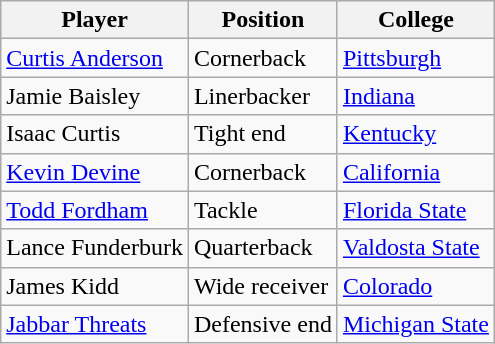<table class="wikitable">
<tr>
<th>Player</th>
<th>Position</th>
<th>College</th>
</tr>
<tr>
<td><a href='#'>Curtis Anderson</a></td>
<td>Cornerback</td>
<td><a href='#'>Pittsburgh</a></td>
</tr>
<tr>
<td>Jamie Baisley</td>
<td>Linerbacker</td>
<td><a href='#'>Indiana</a></td>
</tr>
<tr>
<td>Isaac Curtis</td>
<td>Tight end</td>
<td><a href='#'>Kentucky</a></td>
</tr>
<tr>
<td><a href='#'>Kevin Devine</a></td>
<td>Cornerback</td>
<td><a href='#'>California</a></td>
</tr>
<tr>
<td><a href='#'>Todd Fordham</a></td>
<td>Tackle</td>
<td><a href='#'>Florida State</a></td>
</tr>
<tr>
<td>Lance Funderburk</td>
<td>Quarterback</td>
<td><a href='#'>Valdosta State</a></td>
</tr>
<tr>
<td>James Kidd</td>
<td>Wide receiver</td>
<td><a href='#'>Colorado</a></td>
</tr>
<tr>
<td><a href='#'>Jabbar Threats</a></td>
<td>Defensive end</td>
<td><a href='#'>Michigan State</a></td>
</tr>
</table>
